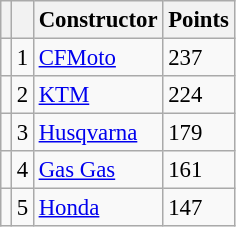<table class="wikitable" style="font-size: 95%;">
<tr>
<th></th>
<th></th>
<th>Constructor</th>
<th>Points</th>
</tr>
<tr>
<td></td>
<td align=center>1</td>
<td> <a href='#'>CFMoto</a></td>
<td align=left>237</td>
</tr>
<tr>
<td></td>
<td align=center>2</td>
<td> <a href='#'>KTM</a></td>
<td align=left>224</td>
</tr>
<tr>
<td></td>
<td align=center>3</td>
<td> <a href='#'>Husqvarna</a></td>
<td align=left>179</td>
</tr>
<tr>
<td></td>
<td align=center>4</td>
<td> <a href='#'>Gas Gas</a></td>
<td align=left>161</td>
</tr>
<tr>
<td></td>
<td align=center>5</td>
<td> <a href='#'>Honda</a></td>
<td align=left>147</td>
</tr>
</table>
